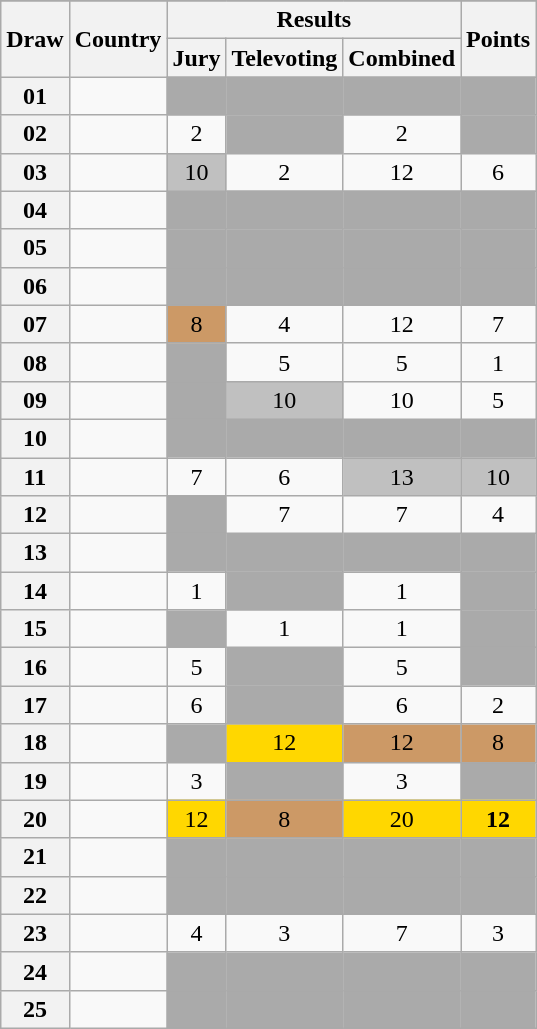<table class="sortable wikitable collapsible plainrowheaders" style="text-align:center;">
<tr>
</tr>
<tr>
<th scope="col" rowspan="2">Draw</th>
<th scope="col" rowspan="2">Country</th>
<th scope="col" colspan="3">Results</th>
<th scope="col" rowspan="2">Points</th>
</tr>
<tr>
<th scope="col">Jury</th>
<th scope="col">Televoting</th>
<th scope="col">Combined</th>
</tr>
<tr>
<th scope="row" style="text-align:center;">01</th>
<td style="text-align:left;"></td>
<td style="background:#AAAAAA;"></td>
<td style="background:#AAAAAA;"></td>
<td style="background:#AAAAAA;"></td>
<td style="background:#AAAAAA;"></td>
</tr>
<tr>
<th scope="row" style="text-align:center;">02</th>
<td style="text-align:left;"></td>
<td>2</td>
<td style="background:#AAAAAA;"></td>
<td>2</td>
<td style="background:#AAAAAA;"></td>
</tr>
<tr>
<th scope="row" style="text-align:center;">03</th>
<td style="text-align:left;"></td>
<td style="background:silver;">10</td>
<td>2</td>
<td>12</td>
<td>6</td>
</tr>
<tr>
<th scope="row" style="text-align:center;">04</th>
<td style="text-align:left;"></td>
<td style="background:#AAAAAA;"></td>
<td style="background:#AAAAAA;"></td>
<td style="background:#AAAAAA;"></td>
<td style="background:#AAAAAA;"></td>
</tr>
<tr>
<th scope="row" style="text-align:center;">05</th>
<td style="text-align:left;"></td>
<td style="background:#AAAAAA;"></td>
<td style="background:#AAAAAA;"></td>
<td style="background:#AAAAAA;"></td>
<td style="background:#AAAAAA;"></td>
</tr>
<tr>
<th scope="row" style="text-align:center;">06</th>
<td style="text-align:left;"></td>
<td style="background:#AAAAAA;"></td>
<td style="background:#AAAAAA;"></td>
<td style="background:#AAAAAA;"></td>
<td style="background:#AAAAAA;"></td>
</tr>
<tr>
<th scope="row" style="text-align:center;">07</th>
<td style="text-align:left;"></td>
<td style="background:#CC9966;">8</td>
<td>4</td>
<td>12</td>
<td>7</td>
</tr>
<tr>
<th scope="row" style="text-align:center;">08</th>
<td style="text-align:left;"></td>
<td style="background:#AAAAAA;"></td>
<td>5</td>
<td>5</td>
<td>1</td>
</tr>
<tr>
<th scope="row" style="text-align:center;">09</th>
<td style="text-align:left;"></td>
<td style="background:#AAAAAA;"></td>
<td style="background:silver;">10</td>
<td>10</td>
<td>5</td>
</tr>
<tr>
<th scope="row" style="text-align:center;">10</th>
<td style="text-align:left;"></td>
<td style="background:#AAAAAA;"></td>
<td style="background:#AAAAAA;"></td>
<td style="background:#AAAAAA;"></td>
<td style="background:#AAAAAA;"></td>
</tr>
<tr>
<th scope="row" style="text-align:center;">11</th>
<td style="text-align:left;"></td>
<td>7</td>
<td>6</td>
<td style="background:silver;">13</td>
<td style="background:silver;">10</td>
</tr>
<tr>
<th scope="row" style="text-align:center;">12</th>
<td style="text-align:left;"></td>
<td style="background:#AAAAAA;"></td>
<td>7</td>
<td>7</td>
<td>4</td>
</tr>
<tr>
<th scope="row" style="text-align:center;">13</th>
<td style="text-align:left;"></td>
<td style="background:#AAAAAA;"></td>
<td style="background:#AAAAAA;"></td>
<td style="background:#AAAAAA;"></td>
<td style="background:#AAAAAA;"></td>
</tr>
<tr>
<th scope="row" style="text-align:center;">14</th>
<td style="text-align:left;"></td>
<td>1</td>
<td style="background:#AAAAAA;"></td>
<td>1</td>
<td style="background:#AAAAAA;"></td>
</tr>
<tr>
<th scope="row" style="text-align:center;">15</th>
<td style="text-align:left;"></td>
<td style="background:#AAAAAA;"></td>
<td>1</td>
<td>1</td>
<td style="background:#AAAAAA;"></td>
</tr>
<tr>
<th scope="row" style="text-align:center;">16</th>
<td style="text-align:left;"></td>
<td>5</td>
<td style="background:#AAAAAA;"></td>
<td>5</td>
<td style="background:#AAAAAA;"></td>
</tr>
<tr>
<th scope="row" style="text-align:center;">17</th>
<td style="text-align:left;"></td>
<td>6</td>
<td style="background:#AAAAAA;"></td>
<td>6</td>
<td>2</td>
</tr>
<tr>
<th scope="row" style="text-align:center;">18</th>
<td style="text-align:left;"></td>
<td style="background:#AAAAAA;"></td>
<td style="background:gold;">12</td>
<td style="background:#CC9966;">12</td>
<td style="background:#CC9966;">8</td>
</tr>
<tr>
<th scope="row" style="text-align:center;">19</th>
<td style="text-align:left;"></td>
<td>3</td>
<td style="background:#AAAAAA;"></td>
<td>3</td>
<td style="background:#AAAAAA;"></td>
</tr>
<tr>
<th scope="row" style="text-align:center;">20</th>
<td style="text-align:left;"></td>
<td style="background:gold;">12</td>
<td style="background:#CC9966;">8</td>
<td style="background:gold;">20</td>
<td style="background:gold;"><strong>12</strong></td>
</tr>
<tr>
<th scope="row" style="text-align:center;">21</th>
<td style="text-align:left;"></td>
<td style="background:#AAAAAA;"></td>
<td style="background:#AAAAAA;"></td>
<td style="background:#AAAAAA;"></td>
<td style="background:#AAAAAA;"></td>
</tr>
<tr>
<th scope="row" style="text-align:center;">22</th>
<td style="text-align:left;"></td>
<td style="background:#AAAAAA;"></td>
<td style="background:#AAAAAA;"></td>
<td style="background:#AAAAAA;"></td>
<td style="background:#AAAAAA;"></td>
</tr>
<tr>
<th scope="row" style="text-align:center;">23</th>
<td style="text-align:left;"></td>
<td>4</td>
<td>3</td>
<td>7</td>
<td>3</td>
</tr>
<tr>
<th scope="row" style="text-align:center;">24</th>
<td style="text-align:left;"></td>
<td style="background:#AAAAAA;"></td>
<td style="background:#AAAAAA;"></td>
<td style="background:#AAAAAA;"></td>
<td style="background:#AAAAAA;"></td>
</tr>
<tr>
<th scope="row" style="text-align:center;">25</th>
<td style="text-align:left;"></td>
<td style="background:#AAAAAA;"></td>
<td style="background:#AAAAAA;"></td>
<td style="background:#AAAAAA;"></td>
<td style="background:#AAAAAA;"></td>
</tr>
</table>
